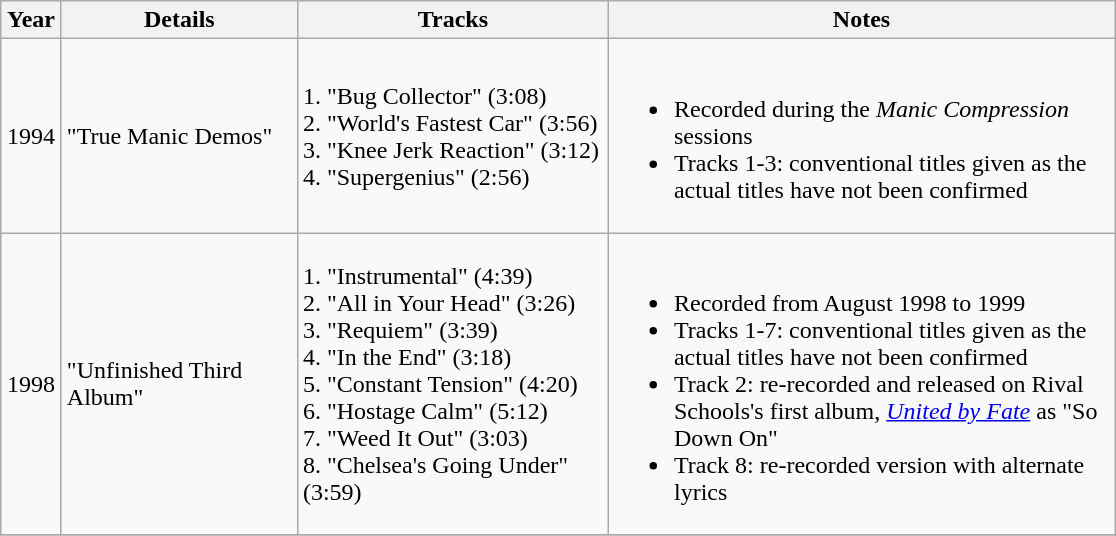<table class="wikitable">
<tr>
<th width="33">Year</th>
<th width="150">Details</th>
<th width="200">Tracks</th>
<th width="330">Notes</th>
</tr>
<tr>
<td align="center">1994</td>
<td>"True Manic Demos"</td>
<td>1. "Bug Collector" (3:08)<br>2. "World's Fastest Car" (3:56)<br>3. "Knee Jerk Reaction" (3:12)<br>4. "Supergenius" (2:56)</td>
<td><br><ul><li>Recorded during the <em>Manic Compression</em> sessions</li><li>Tracks 1-3: conventional titles given as the actual titles have not been confirmed</li></ul></td>
</tr>
<tr>
<td align="center">1998</td>
<td>"Unfinished Third Album"</td>
<td>1. "Instrumental" (4:39)<br>2. "All in Your Head" (3:26)<br>3. "Requiem" (3:39)<br>4. "In the End" (3:18)<br>5. "Constant Tension" (4:20)<br>6. "Hostage Calm" (5:12)<br>7. "Weed It Out" (3:03)<br>8. "Chelsea's Going Under" (3:59)</td>
<td><br><ul><li>Recorded from August 1998 to 1999</li><li>Tracks 1-7: conventional titles given as the actual titles have not been confirmed</li><li>Track 2: re-recorded and released on Rival Schools's first album, <em><a href='#'>United by Fate</a></em> as "So Down On"</li><li>Track 8: re-recorded version with alternate lyrics</li></ul></td>
</tr>
<tr>
</tr>
</table>
